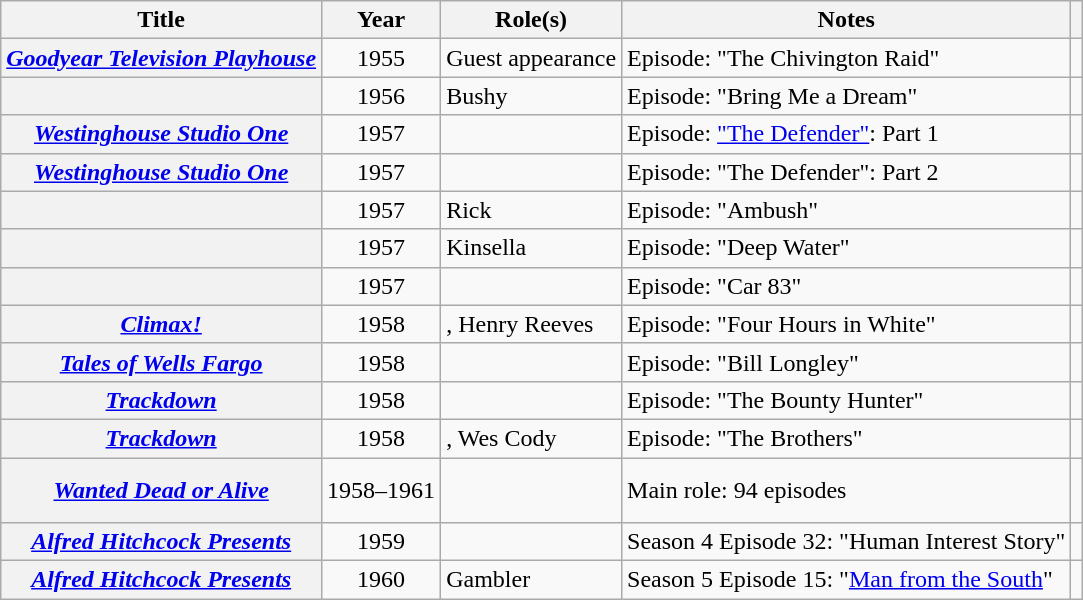<table class="wikitable plainrowheaders sortable" style="margin-right: 0;">
<tr>
<th scope="col">Title</th>
<th scope="col">Year</th>
<th scope="col">Role(s)</th>
<th scope="col" class="unsortable">Notes</th>
<th scope="col" class="unsortable"></th>
</tr>
<tr>
<th scope="row"><em><a href='#'>Goodyear Television Playhouse</a></em></th>
<td style="text-align:center;">1955</td>
<td>Guest appearance</td>
<td>Episode: "The Chivington Raid"</td>
<td style="text-align:center;"></td>
</tr>
<tr>
<th scope="row"></th>
<td style="text-align:center;">1956</td>
<td>Bushy</td>
<td>Episode: "Bring Me a Dream"</td>
<td style="text-align:center;"></td>
</tr>
<tr>
<th scope="row"><em><a href='#'>Westinghouse Studio One</a></em></th>
<td style="text-align:center;">1957</td>
<td></td>
<td>Episode: <a href='#'>"The Defender"</a>: Part 1</td>
<td style="text-align:center;"></td>
</tr>
<tr>
<th scope="row"><em><a href='#'>Westinghouse Studio One</a></em></th>
<td style="text-align:center;">1957</td>
<td></td>
<td>Episode: "The Defender": Part 2</td>
<td style="text-align:center;"></td>
</tr>
<tr>
<th scope="row"></th>
<td style="text-align:center;">1957</td>
<td>Rick</td>
<td>Episode: "Ambush"</td>
<td style="text-align:center;"></td>
</tr>
<tr>
<th scope="row"></th>
<td style="text-align:center;">1957</td>
<td>Kinsella</td>
<td>Episode: "Deep Water"</td>
<td style="text-align:center;"></td>
</tr>
<tr>
<th scope="row"></th>
<td style="text-align:center;">1957</td>
<td></td>
<td>Episode: "Car 83"</td>
<td style="text-align:center;"></td>
</tr>
<tr>
<th scope="row"><em><a href='#'>Climax!</a></em></th>
<td style="text-align:center;">1958</td>
<td>, Henry Reeves</td>
<td>Episode: "Four Hours in White"</td>
<td style="text-align:center;"></td>
</tr>
<tr>
<th scope="row"><em><a href='#'>Tales of Wells Fargo</a></em></th>
<td style="text-align:center;">1958</td>
<td></td>
<td>Episode: "Bill Longley"</td>
<td style="text-align:center;"></td>
</tr>
<tr>
<th scope="row"><em><a href='#'>Trackdown</a></em></th>
<td style="text-align:center;">1958</td>
<td></td>
<td>Episode: "The Bounty Hunter"</td>
<td style="text-align:center;"></td>
</tr>
<tr>
<th scope="row"><em><a href='#'>Trackdown</a></em></th>
<td style="text-align:center;">1958</td>
<td>, Wes Cody</td>
<td>Episode: "The Brothers"</td>
<td style="text-align:center;"></td>
</tr>
<tr>
<th scope="row"><em><a href='#'>Wanted Dead or Alive</a></em></th>
<td style="text-align:center;">1958–1961</td>
<td></td>
<td>Main role: 94 episodes</td>
<td style="text-align:center;"><br><br></td>
</tr>
<tr>
<th scope="row"><em><a href='#'>Alfred Hitchcock Presents</a></em></th>
<td style="text-align:center;">1959</td>
<td></td>
<td>Season 4 Episode 32: "Human Interest Story"</td>
<td style="text-align:center;"></td>
</tr>
<tr>
<th scope="row"><em><a href='#'>Alfred Hitchcock Presents</a></em></th>
<td style="text-align:center;">1960</td>
<td>Gambler</td>
<td>Season 5 Episode 15: "<a href='#'>Man from the South</a>"</td>
<td style="text-align:center;"></td>
</tr>
</table>
